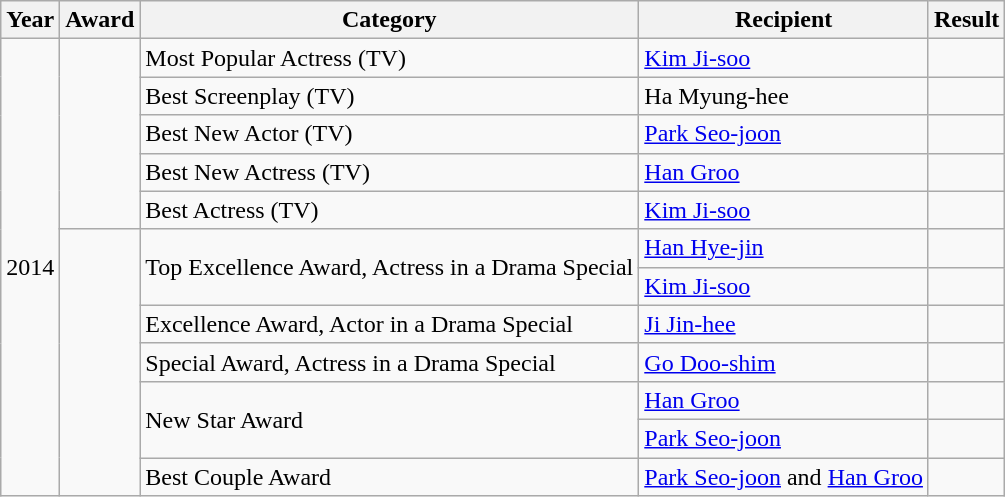<table class="wikitable">
<tr>
<th>Year</th>
<th>Award</th>
<th>Category</th>
<th>Recipient</th>
<th>Result</th>
</tr>
<tr>
<td rowspan=12>2014</td>
<td rowspan=5></td>
<td>Most Popular Actress (TV)</td>
<td><a href='#'>Kim Ji-soo</a></td>
<td></td>
</tr>
<tr>
<td>Best Screenplay (TV)</td>
<td>Ha Myung-hee</td>
<td></td>
</tr>
<tr>
<td>Best New Actor (TV)</td>
<td><a href='#'>Park Seo-joon</a></td>
<td></td>
</tr>
<tr>
<td>Best New Actress (TV)</td>
<td><a href='#'>Han Groo</a></td>
<td></td>
</tr>
<tr>
<td>Best Actress (TV)</td>
<td><a href='#'>Kim Ji-soo</a></td>
<td></td>
</tr>
<tr>
<td rowspan=7></td>
<td rowspan=2>Top Excellence Award, Actress in a Drama Special</td>
<td><a href='#'>Han Hye-jin</a></td>
<td></td>
</tr>
<tr>
<td><a href='#'>Kim Ji-soo</a></td>
<td></td>
</tr>
<tr>
<td>Excellence Award, Actor in a Drama Special</td>
<td><a href='#'>Ji Jin-hee</a></td>
<td></td>
</tr>
<tr>
<td>Special Award, Actress in a Drama Special</td>
<td><a href='#'>Go Doo-shim</a></td>
<td></td>
</tr>
<tr>
<td rowspan=2>New Star Award</td>
<td><a href='#'>Han Groo</a></td>
<td></td>
</tr>
<tr>
<td><a href='#'>Park Seo-joon</a></td>
<td></td>
</tr>
<tr>
<td>Best Couple Award</td>
<td><a href='#'>Park Seo-joon</a> and <a href='#'>Han Groo</a></td>
<td></td>
</tr>
</table>
